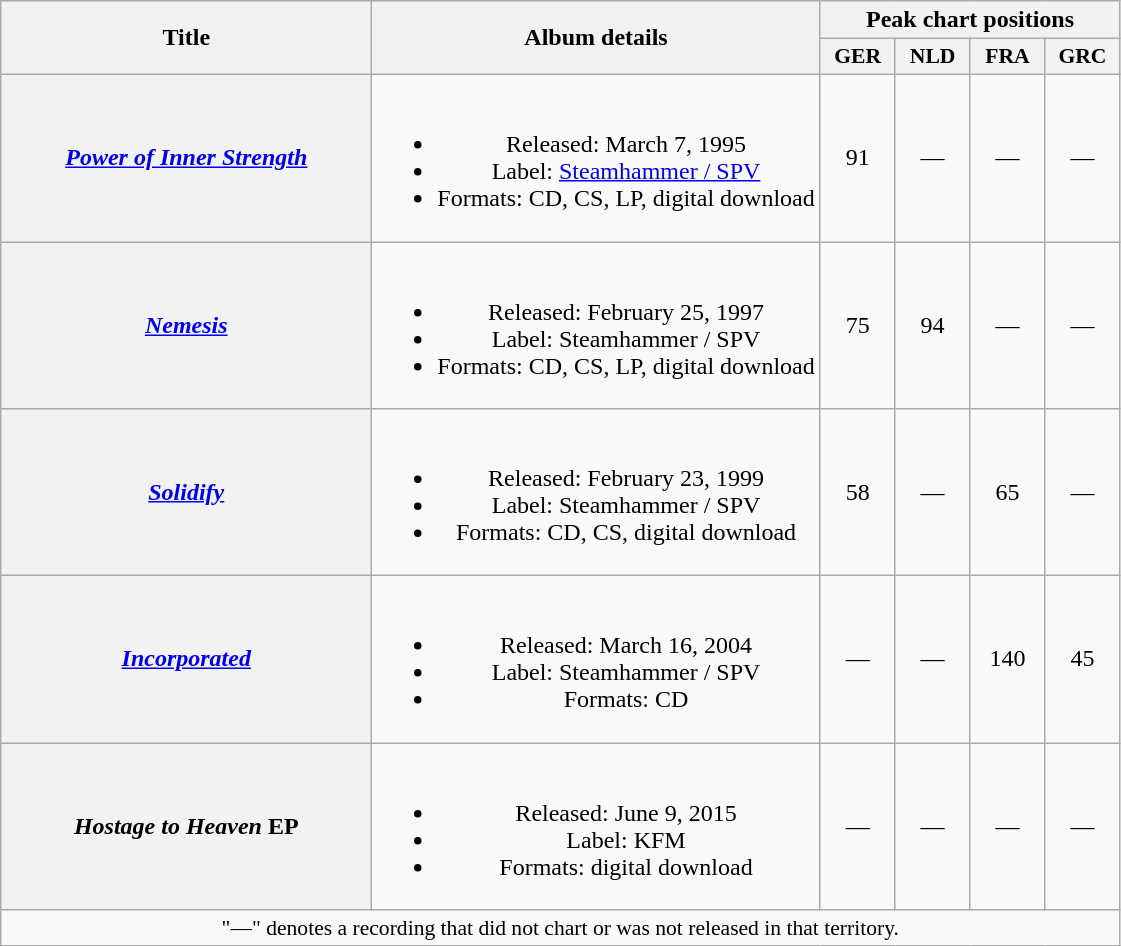<table class="wikitable plainrowheaders" style="text-align:center;">
<tr>
<th scope="col" rowspan="2" style="width:15em;">Title</th>
<th scope="col" rowspan="2">Album details</th>
<th scope="col" colspan="4">Peak chart positions</th>
</tr>
<tr>
<th scope="col" style="width:3em;font-size:90%;">GER<br></th>
<th scope="col" style="width:3em;font-size:90%;">NLD<br></th>
<th scope="col" style="width:3em;font-size:90%;">FRA<br></th>
<th scope="col" style="width:3em;font-size:90%;">GRC<br></th>
</tr>
<tr>
<th scope="row"><em><a href='#'>Power of Inner Strength</a></em></th>
<td><br><ul><li>Released: March 7, 1995</li><li>Label: <a href='#'>Steamhammer / SPV</a></li><li>Formats: CD, CS, LP, digital download</li></ul></td>
<td>91</td>
<td>—</td>
<td>—</td>
<td>—</td>
</tr>
<tr>
<th scope="row"><em><a href='#'>Nemesis</a></em></th>
<td><br><ul><li>Released: February 25, 1997</li><li>Label: Steamhammer / SPV</li><li>Formats: CD, CS, LP, digital download</li></ul></td>
<td>75</td>
<td>94</td>
<td>—</td>
<td>—</td>
</tr>
<tr>
<th scope="row"><em><a href='#'>Solidify</a></em></th>
<td><br><ul><li>Released: February 23, 1999</li><li>Label: Steamhammer / SPV</li><li>Formats: CD, CS, digital download</li></ul></td>
<td>58</td>
<td>—</td>
<td>65</td>
<td>—</td>
</tr>
<tr>
<th scope="row"><em><a href='#'>Incorporated</a></em></th>
<td><br><ul><li>Released: March 16, 2004</li><li>Label: Steamhammer / SPV</li><li>Formats: CD</li></ul></td>
<td>—</td>
<td>—</td>
<td>140</td>
<td>45</td>
</tr>
<tr>
<th scope="row" '><em>Hostage to Heaven</em> EP</th>
<td><br><ul><li>Released: June 9, 2015</li><li>Label: KFM</li><li>Formats: digital download</li></ul></td>
<td>—</td>
<td>—</td>
<td>—</td>
<td>—</td>
</tr>
<tr>
<td colspan="10" style="font-size:90%">"—" denotes a recording that did not chart or was not released in that territory.</td>
</tr>
</table>
